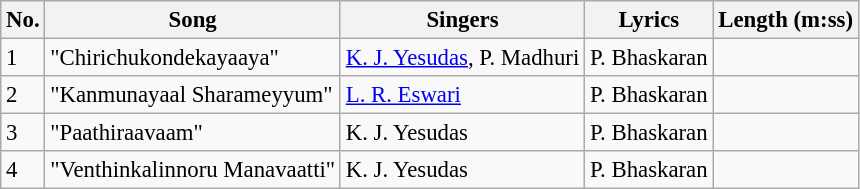<table class="wikitable" style="font-size:95%;">
<tr>
<th>No.</th>
<th>Song</th>
<th>Singers</th>
<th>Lyrics</th>
<th>Length (m:ss)</th>
</tr>
<tr>
<td>1</td>
<td>"Chirichukondekayaaya"</td>
<td><a href='#'>K. J. Yesudas</a>, P. Madhuri</td>
<td>P. Bhaskaran</td>
<td></td>
</tr>
<tr>
<td>2</td>
<td>"Kanmunayaal Sharameyyum"</td>
<td><a href='#'>L. R. Eswari</a></td>
<td>P. Bhaskaran</td>
<td></td>
</tr>
<tr>
<td>3</td>
<td>"Paathiraavaam"</td>
<td>K. J. Yesudas</td>
<td>P. Bhaskaran</td>
<td></td>
</tr>
<tr>
<td>4</td>
<td>"Venthinkalinnoru Manavaatti"</td>
<td>K. J. Yesudas</td>
<td>P. Bhaskaran</td>
<td></td>
</tr>
</table>
